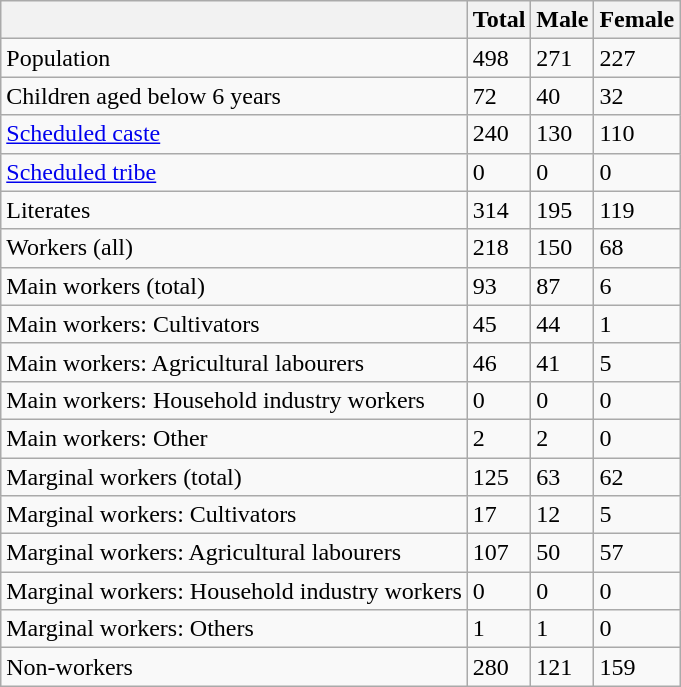<table class="wikitable sortable">
<tr>
<th></th>
<th>Total</th>
<th>Male</th>
<th>Female</th>
</tr>
<tr>
<td>Population</td>
<td>498</td>
<td>271</td>
<td>227</td>
</tr>
<tr>
<td>Children aged below 6 years</td>
<td>72</td>
<td>40</td>
<td>32</td>
</tr>
<tr>
<td><a href='#'>Scheduled caste</a></td>
<td>240</td>
<td>130</td>
<td>110</td>
</tr>
<tr>
<td><a href='#'>Scheduled tribe</a></td>
<td>0</td>
<td>0</td>
<td>0</td>
</tr>
<tr>
<td>Literates</td>
<td>314</td>
<td>195</td>
<td>119</td>
</tr>
<tr>
<td>Workers (all)</td>
<td>218</td>
<td>150</td>
<td>68</td>
</tr>
<tr>
<td>Main workers (total)</td>
<td>93</td>
<td>87</td>
<td>6</td>
</tr>
<tr>
<td>Main workers: Cultivators</td>
<td>45</td>
<td>44</td>
<td>1</td>
</tr>
<tr>
<td>Main workers: Agricultural labourers</td>
<td>46</td>
<td>41</td>
<td>5</td>
</tr>
<tr>
<td>Main workers: Household industry workers</td>
<td>0</td>
<td>0</td>
<td>0</td>
</tr>
<tr>
<td>Main workers: Other</td>
<td>2</td>
<td>2</td>
<td>0</td>
</tr>
<tr>
<td>Marginal workers (total)</td>
<td>125</td>
<td>63</td>
<td>62</td>
</tr>
<tr>
<td>Marginal workers: Cultivators</td>
<td>17</td>
<td>12</td>
<td>5</td>
</tr>
<tr>
<td>Marginal workers: Agricultural labourers</td>
<td>107</td>
<td>50</td>
<td>57</td>
</tr>
<tr>
<td>Marginal workers: Household industry workers</td>
<td>0</td>
<td>0</td>
<td>0</td>
</tr>
<tr>
<td>Marginal workers: Others</td>
<td>1</td>
<td>1</td>
<td>0</td>
</tr>
<tr>
<td>Non-workers</td>
<td>280</td>
<td>121</td>
<td>159</td>
</tr>
</table>
